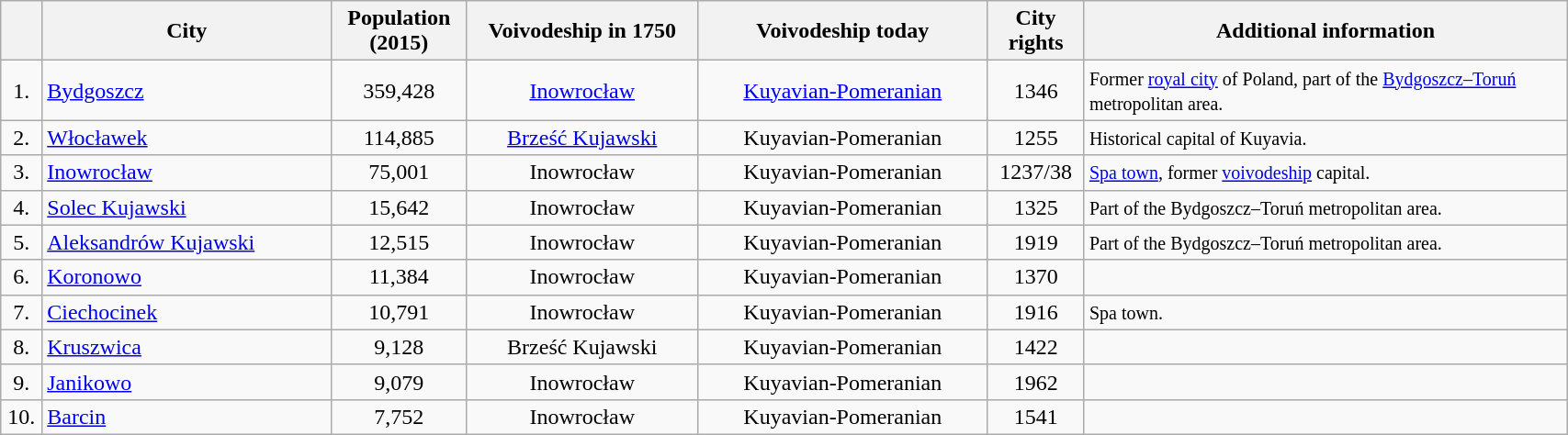<table class="wikitable" style="text-align: center" width="90%">
<tr>
<th style="width:1%;"></th>
<th style="width:15%;">City</th>
<th style="width:6%;">Population (2015)</th>
<th style="width:12%;">Voivodeship in 1750</th>
<th style="width:15%;">Voivodeship today</th>
<th style="width:4%;">City rights</th>
<th style="width:25%;">Additional information</th>
</tr>
<tr>
<td>1.</td>
<td align="left"> <a href='#'>Bydgoszcz</a></td>
<td>359,428</td>
<td> <a href='#'>Inowrocław</a></td>
<td> <a href='#'>Kuyavian-Pomeranian</a></td>
<td>1346</td>
<td align="left"><small>Former <a href='#'>royal city</a> of Poland, part of the <a href='#'>Bydgoszcz–Toruń</a> metropolitan area.</small></td>
</tr>
<tr>
<td>2.</td>
<td align="left"> <a href='#'>Włocławek</a></td>
<td>114,885</td>
<td> <a href='#'>Brześć Kujawski</a></td>
<td> Kuyavian-Pomeranian</td>
<td>1255</td>
<td align="left"><small>Historical capital of Kuyavia.</small></td>
</tr>
<tr>
<td>3.</td>
<td align="left"> <a href='#'>Inowrocław</a></td>
<td>75,001</td>
<td> Inowrocław</td>
<td> Kuyavian-Pomeranian</td>
<td>1237/38</td>
<td align="left"><small><a href='#'>Spa town</a>, former <a href='#'>voivodeship</a> capital.</small></td>
</tr>
<tr>
<td>4.</td>
<td align="left"> <a href='#'>Solec Kujawski</a></td>
<td>15,642</td>
<td> Inowrocław</td>
<td> Kuyavian-Pomeranian</td>
<td>1325</td>
<td align="left"><small>Part of the Bydgoszcz–Toruń metropolitan area.</small></td>
</tr>
<tr>
<td>5.</td>
<td align="left"> <a href='#'>Aleksandrów Kujawski</a></td>
<td>12,515</td>
<td> Inowrocław</td>
<td> Kuyavian-Pomeranian</td>
<td>1919</td>
<td align="left"><small>Part of the Bydgoszcz–Toruń metropolitan area.</small></td>
</tr>
<tr>
<td>6.</td>
<td align="left"> <a href='#'>Koronowo</a></td>
<td>11,384</td>
<td> Inowrocław</td>
<td> Kuyavian-Pomeranian</td>
<td>1370</td>
<td></td>
</tr>
<tr>
<td>7.</td>
<td align="left"> <a href='#'>Ciechocinek</a></td>
<td>10,791</td>
<td> Inowrocław</td>
<td> Kuyavian-Pomeranian</td>
<td>1916</td>
<td align="left"><small>Spa town.</small></td>
</tr>
<tr>
<td>8.</td>
<td align="left"> <a href='#'>Kruszwica</a></td>
<td>9,128</td>
<td> Brześć Kujawski</td>
<td> Kuyavian-Pomeranian</td>
<td>1422</td>
<td></td>
</tr>
<tr>
<td>9.</td>
<td align="left"> <a href='#'>Janikowo</a></td>
<td>9,079</td>
<td> Inowrocław</td>
<td> Kuyavian-Pomeranian</td>
<td>1962</td>
<td></td>
</tr>
<tr>
<td>10.</td>
<td align="left"> <a href='#'>Barcin</a></td>
<td>7,752</td>
<td> Inowrocław</td>
<td> Kuyavian-Pomeranian</td>
<td>1541</td>
<td></td>
</tr>
</table>
